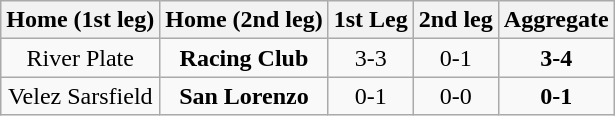<table class="wikitable" style="text-align: center;">
<tr>
<th>Home (1st leg)</th>
<th>Home (2nd leg)</th>
<th>1st Leg</th>
<th>2nd leg</th>
<th>Aggregate</th>
</tr>
<tr>
<td>River Plate</td>
<td><strong>Racing Club</strong></td>
<td>3-3</td>
<td>0-1</td>
<td><strong>3-4</strong></td>
</tr>
<tr>
<td>Velez Sarsfield</td>
<td><strong>San Lorenzo</strong></td>
<td>0-1</td>
<td>0-0</td>
<td><strong>0-1</strong></td>
</tr>
</table>
